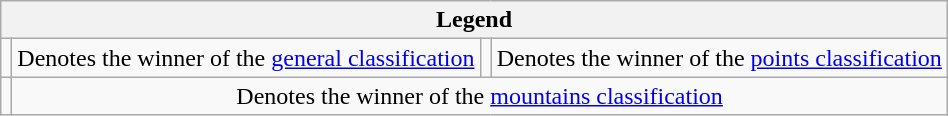<table class="wikitable">
<tr>
<th scope="col" colspan="4">Legend</th>
</tr>
<tr>
<td></td>
<td>Denotes the winner of the <a href='#'>general classification</a></td>
<td></td>
<td>Denotes the winner of the <a href='#'>points classification</a></td>
</tr>
<tr>
<td></td>
<td colspan="4" style="text-align:center;">Denotes the winner of the <a href='#'>mountains classification</a></td>
</tr>
</table>
